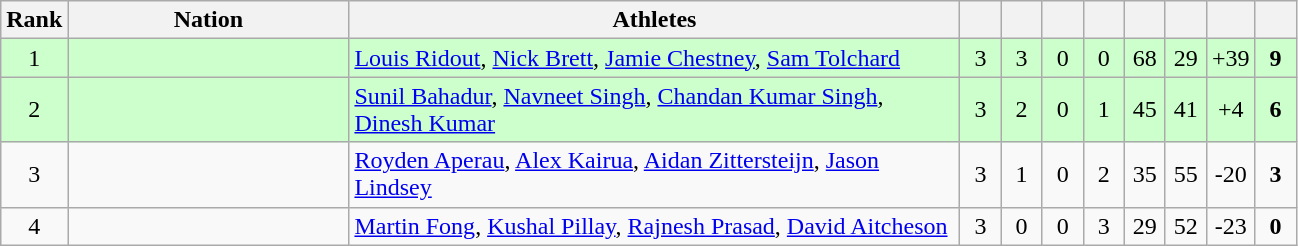<table class=wikitable style="text-align:center">
<tr>
<th width=20>Rank</th>
<th width=180>Nation</th>
<th width=400>Athletes</th>
<th width=20></th>
<th width=20></th>
<th width=20></th>
<th width=20></th>
<th width=20></th>
<th width=20></th>
<th width=20></th>
<th width=20></th>
</tr>
<tr bgcolor="#ccffcc">
<td>1</td>
<td align=left></td>
<td align=left><a href='#'>Louis Ridout</a>, <a href='#'>Nick Brett</a>, <a href='#'>Jamie Chestney</a>, <a href='#'>Sam Tolchard</a></td>
<td>3</td>
<td>3</td>
<td>0</td>
<td>0</td>
<td>68</td>
<td>29</td>
<td>+39</td>
<td><strong>9</strong></td>
</tr>
<tr bgcolor="#ccffcc">
<td>2</td>
<td align=left></td>
<td align=left><a href='#'>Sunil Bahadur</a>, <a href='#'>Navneet Singh</a>, <a href='#'>Chandan Kumar Singh</a>, <a href='#'>Dinesh Kumar</a></td>
<td>3</td>
<td>2</td>
<td>0</td>
<td>1</td>
<td>45</td>
<td>41</td>
<td>+4</td>
<td><strong>6</strong></td>
</tr>
<tr>
<td>3</td>
<td align=left></td>
<td align=left><a href='#'>Royden Aperau</a>, <a href='#'>Alex Kairua</a>, <a href='#'>Aidan Zittersteijn</a>, <a href='#'>Jason Lindsey</a></td>
<td>3</td>
<td>1</td>
<td>0</td>
<td>2</td>
<td>35</td>
<td>55</td>
<td>-20</td>
<td><strong>3</strong></td>
</tr>
<tr>
<td>4</td>
<td align=left></td>
<td align=left><a href='#'>Martin Fong</a>, <a href='#'>Kushal Pillay</a>, <a href='#'>Rajnesh Prasad</a>, <a href='#'>David Aitcheson</a></td>
<td>3</td>
<td>0</td>
<td>0</td>
<td>3</td>
<td>29</td>
<td>52</td>
<td>-23</td>
<td><strong>0</strong></td>
</tr>
</table>
